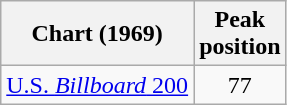<table class="wikitable" style="text-align:center">
<tr>
<th>Chart (1969)</th>
<th>Peak<br>position</th>
</tr>
<tr>
<td align="left"><a href='#'>U.S. <em>Billboard</em> 200</a></td>
<td>77</td>
</tr>
</table>
